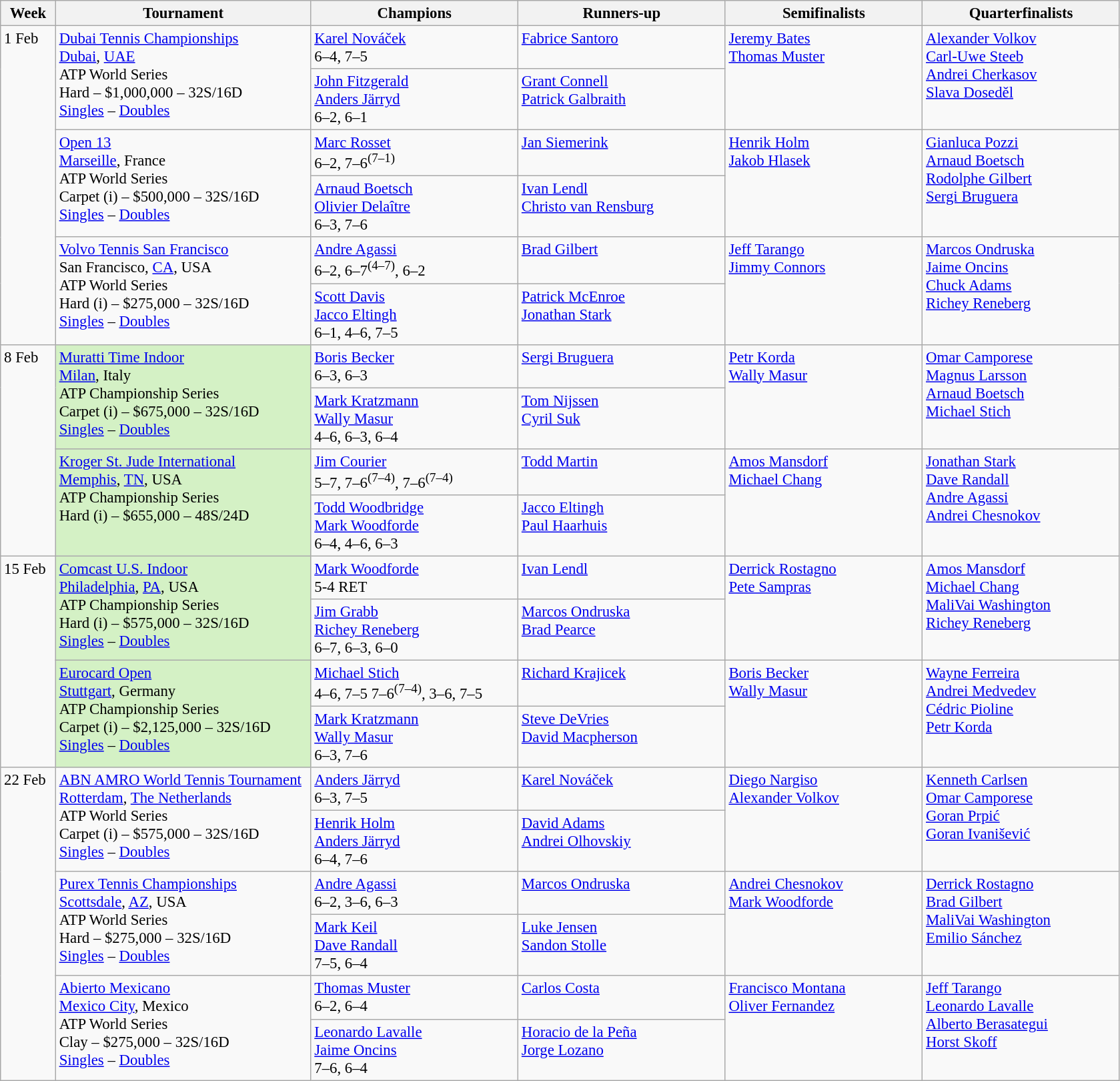<table class=wikitable style=font-size:95%>
<tr>
<th style="width:48px;">Week</th>
<th style="width:248px;">Tournament</th>
<th style="width:200px;">Champions</th>
<th style="width:200px;">Runners-up</th>
<th style="width:190px;">Semifinalists</th>
<th style="width:190px;">Quarterfinalists</th>
</tr>
<tr valign=top>
<td rowspan=6>1 Feb</td>
<td rowspan=2><a href='#'>Dubai Tennis Championships</a> <br> <a href='#'>Dubai</a>, <a href='#'>UAE</a><br>ATP World Series<br>Hard – $1,000,000 – 32S/16D <br> <a href='#'>Singles</a> – <a href='#'>Doubles</a></td>
<td> <a href='#'>Karel Nováček</a><br> 6–4, 7–5</td>
<td> <a href='#'>Fabrice Santoro</a></td>
<td rowspan=2> <a href='#'>Jeremy Bates</a><br> <a href='#'>Thomas Muster</a></td>
<td rowspan=2> <a href='#'>Alexander Volkov</a><br> <a href='#'>Carl-Uwe Steeb</a><br> <a href='#'>Andrei Cherkasov</a><br> <a href='#'>Slava Doseděl</a></td>
</tr>
<tr valign=top>
<td> <a href='#'>John Fitzgerald</a> <br>  <a href='#'>Anders Järryd</a><br> 6–2, 6–1</td>
<td> <a href='#'>Grant Connell</a> <br>  <a href='#'>Patrick Galbraith</a></td>
</tr>
<tr valign=top>
<td rowspan=2><a href='#'>Open 13</a> <br> <a href='#'>Marseille</a>, France<br>ATP World Series<br>Carpet (i) – $500,000 – 32S/16D <br> <a href='#'>Singles</a> – <a href='#'>Doubles</a></td>
<td> <a href='#'>Marc Rosset</a><br> 6–2, 7–6<sup>(7–1)</sup></td>
<td> <a href='#'>Jan Siemerink</a></td>
<td rowspan=2> <a href='#'>Henrik Holm</a><br> <a href='#'>Jakob Hlasek</a></td>
<td rowspan=2> <a href='#'>Gianluca Pozzi</a><br> <a href='#'>Arnaud Boetsch</a><br> <a href='#'>Rodolphe Gilbert</a><br> <a href='#'>Sergi Bruguera</a></td>
</tr>
<tr valign=top>
<td> <a href='#'>Arnaud Boetsch</a> <br>  <a href='#'>Olivier Delaître</a><br> 6–3, 7–6</td>
<td> <a href='#'>Ivan Lendl</a> <br>  <a href='#'>Christo van Rensburg</a></td>
</tr>
<tr valign=top>
<td rowspan=2><a href='#'>Volvo Tennis San Francisco</a> <br> San Francisco, <a href='#'>CA</a>, USA<br>ATP World Series<br>Hard (i) – $275,000 – 32S/16D <br> <a href='#'>Singles</a> – <a href='#'>Doubles</a></td>
<td> <a href='#'>Andre Agassi</a><br> 6–2, 6–7<sup>(4–7)</sup>, 6–2</td>
<td> <a href='#'>Brad Gilbert</a></td>
<td rowspan=2> <a href='#'>Jeff Tarango</a><br> <a href='#'>Jimmy Connors</a></td>
<td rowspan=2> <a href='#'>Marcos Ondruska</a><br> <a href='#'>Jaime Oncins</a><br> <a href='#'>Chuck Adams</a><br> <a href='#'>Richey Reneberg</a></td>
</tr>
<tr valign=top>
<td> <a href='#'>Scott Davis</a> <br>  <a href='#'>Jacco Eltingh</a><br> 6–1, 4–6, 7–5</td>
<td> <a href='#'>Patrick McEnroe</a> <br>  <a href='#'>Jonathan Stark</a></td>
</tr>
<tr valign=top>
<td rowspan=4>8 Feb</td>
<td rowspan=2 bgcolor="#D4F1C5"><a href='#'>Muratti Time Indoor</a> <br> <a href='#'>Milan</a>, Italy<br>ATP Championship Series<br>Carpet (i) – $675,000 – 32S/16D <br> <a href='#'>Singles</a> – <a href='#'>Doubles</a></td>
<td> <a href='#'>Boris Becker</a><br> 6–3, 6–3</td>
<td> <a href='#'>Sergi Bruguera</a></td>
<td rowspan=2> <a href='#'>Petr Korda</a><br> <a href='#'>Wally Masur</a></td>
<td rowspan=2> <a href='#'>Omar Camporese</a><br> <a href='#'>Magnus Larsson</a><br> <a href='#'>Arnaud Boetsch</a><br> <a href='#'>Michael Stich</a></td>
</tr>
<tr valign=top>
<td> <a href='#'>Mark Kratzmann</a> <br>  <a href='#'>Wally Masur</a><br> 4–6, 6–3, 6–4</td>
<td> <a href='#'>Tom Nijssen</a> <br>  <a href='#'>Cyril Suk</a></td>
</tr>
<tr valign=top>
<td rowspan=2 bgcolor="#D4F1C5"><a href='#'>Kroger St. Jude International</a> <br> <a href='#'>Memphis</a>, <a href='#'>TN</a>, USA<br>ATP Championship Series<br>Hard (i) – $655,000 – 48S/24D</td>
<td> <a href='#'>Jim Courier</a><br> 5–7, 7–6<sup>(7–4)</sup>, 7–6<sup>(7–4)</sup></td>
<td> <a href='#'>Todd Martin</a></td>
<td rowspan=2> <a href='#'>Amos Mansdorf</a><br> <a href='#'>Michael Chang</a></td>
<td rowspan=2> <a href='#'>Jonathan Stark</a><br> <a href='#'>Dave Randall</a><br> <a href='#'>Andre Agassi</a><br> <a href='#'>Andrei Chesnokov</a></td>
</tr>
<tr valign=top>
<td> <a href='#'>Todd Woodbridge</a> <br>  <a href='#'>Mark Woodforde</a><br> 6–4, 4–6, 6–3</td>
<td> <a href='#'>Jacco Eltingh</a> <br>  <a href='#'>Paul Haarhuis</a></td>
</tr>
<tr valign=top>
<td rowspan=4>15 Feb</td>
<td rowspan=2 bgcolor="#D4F1C5"><a href='#'>Comcast U.S. Indoor</a> <br> <a href='#'>Philadelphia</a>, <a href='#'>PA</a>, USA<br>ATP Championship Series<br>Hard (i) – $575,000 – 32S/16D <br> <a href='#'>Singles</a> – <a href='#'>Doubles</a></td>
<td> <a href='#'>Mark Woodforde</a><br> 5-4 RET</td>
<td> <a href='#'>Ivan Lendl</a></td>
<td rowspan=2> <a href='#'>Derrick Rostagno</a><br> <a href='#'>Pete Sampras</a></td>
<td rowspan=2> <a href='#'>Amos Mansdorf</a><br> <a href='#'>Michael Chang</a><br> <a href='#'>MaliVai Washington</a><br> <a href='#'>Richey Reneberg</a></td>
</tr>
<tr valign=top>
<td> <a href='#'>Jim Grabb</a> <br>  <a href='#'>Richey Reneberg</a><br> 6–7, 6–3, 6–0</td>
<td> <a href='#'>Marcos Ondruska</a> <br>  <a href='#'>Brad Pearce</a></td>
</tr>
<tr valign=top>
<td rowspan=2 bgcolor="#D4F1C5"><a href='#'>Eurocard Open</a> <br> <a href='#'>Stuttgart</a>, Germany<br>ATP Championship Series<br>Carpet (i) – $2,125,000 – 32S/16D <br> <a href='#'>Singles</a> – <a href='#'>Doubles</a></td>
<td> <a href='#'>Michael Stich</a><br> 4–6, 7–5 7–6<sup>(7–4)</sup>, 3–6, 7–5</td>
<td> <a href='#'>Richard Krajicek</a></td>
<td rowspan=2> <a href='#'>Boris Becker</a><br> <a href='#'>Wally Masur</a></td>
<td rowspan=2> <a href='#'>Wayne Ferreira</a><br> <a href='#'>Andrei Medvedev</a><br> <a href='#'>Cédric Pioline</a><br> <a href='#'>Petr Korda</a></td>
</tr>
<tr valign=top>
<td> <a href='#'>Mark Kratzmann</a> <br>  <a href='#'>Wally Masur</a><br> 6–3, 7–6</td>
<td> <a href='#'>Steve DeVries</a> <br>  <a href='#'>David Macpherson</a></td>
</tr>
<tr valign=top>
<td rowspan=6>22 Feb</td>
<td rowspan=2><a href='#'>ABN AMRO World Tennis Tournament</a> <br> <a href='#'>Rotterdam</a>, <a href='#'>The Netherlands</a><br>ATP World Series<br>Carpet (i) – $575,000 – 32S/16D <br> <a href='#'>Singles</a> – <a href='#'>Doubles</a></td>
<td> <a href='#'>Anders Järryd</a><br> 6–3, 7–5</td>
<td> <a href='#'>Karel Nováček</a></td>
<td rowspan=2> <a href='#'>Diego Nargiso</a><br> <a href='#'>Alexander Volkov</a></td>
<td rowspan=2> <a href='#'>Kenneth Carlsen</a><br> <a href='#'>Omar Camporese</a><br> <a href='#'>Goran Prpić</a><br> <a href='#'>Goran Ivanišević</a></td>
</tr>
<tr valign=top>
<td> <a href='#'>Henrik Holm</a> <br>  <a href='#'>Anders Järryd</a><br> 6–4, 7–6</td>
<td> <a href='#'>David Adams</a> <br>  <a href='#'>Andrei Olhovskiy</a></td>
</tr>
<tr valign=top>
<td rowspan=2><a href='#'>Purex Tennis Championships</a> <br> <a href='#'>Scottsdale</a>, <a href='#'>AZ</a>, USA<br>ATP World Series<br>Hard – $275,000 – 32S/16D <br> <a href='#'>Singles</a> – <a href='#'>Doubles</a></td>
<td> <a href='#'>Andre Agassi</a><br> 6–2, 3–6, 6–3</td>
<td> <a href='#'>Marcos Ondruska</a></td>
<td rowspan=2> <a href='#'>Andrei Chesnokov</a><br> <a href='#'>Mark Woodforde</a></td>
<td rowspan=2> <a href='#'>Derrick Rostagno</a><br> <a href='#'>Brad Gilbert</a><br> <a href='#'>MaliVai Washington</a><br> <a href='#'>Emilio Sánchez</a></td>
</tr>
<tr valign=top>
<td> <a href='#'>Mark Keil</a> <br>  <a href='#'>Dave Randall</a><br> 7–5, 6–4</td>
<td> <a href='#'>Luke Jensen</a> <br>  <a href='#'>Sandon Stolle</a></td>
</tr>
<tr valign=top>
<td rowspan=2><a href='#'>Abierto Mexicano</a> <br> <a href='#'>Mexico City</a>, Mexico<br>ATP World Series<br>Clay – $275,000 – 32S/16D <br> <a href='#'>Singles</a> – <a href='#'>Doubles</a></td>
<td> <a href='#'>Thomas Muster</a><br> 6–2, 6–4</td>
<td> <a href='#'>Carlos Costa</a></td>
<td rowspan=2> <a href='#'>Francisco Montana</a><br> <a href='#'>Oliver Fernandez</a></td>
<td rowspan=2> <a href='#'>Jeff Tarango</a><br> <a href='#'>Leonardo Lavalle</a><br> <a href='#'>Alberto Berasategui</a><br> <a href='#'>Horst Skoff</a></td>
</tr>
<tr valign=top>
<td> <a href='#'>Leonardo Lavalle</a> <br>  <a href='#'>Jaime Oncins</a><br> 7–6, 6–4</td>
<td> <a href='#'>Horacio de la Peña</a> <br>  <a href='#'>Jorge Lozano</a></td>
</tr>
</table>
